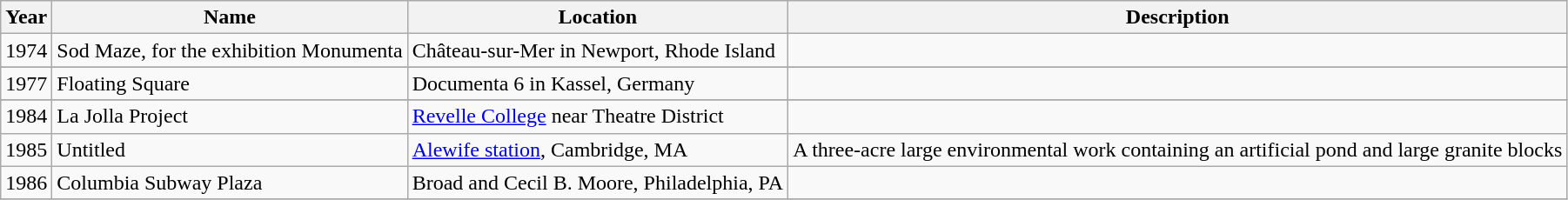<table class="wikitable">
<tr>
<th>Year</th>
<th>Name</th>
<th>Location</th>
<th>Description</th>
</tr>
<tr>
<td>1974</td>
<td>Sod Maze, for the exhibition Monumenta</td>
<td>Château-sur-Mer in Newport, Rhode Island</td>
<td></td>
</tr>
<tr>
</tr>
<tr>
<td>1977</td>
<td>Floating Square</td>
<td>Documenta 6 in Kassel, Germany</td>
<td></td>
</tr>
<tr>
</tr>
<tr>
<td>1984</td>
<td>La Jolla Project</td>
<td><a href='#'>Revelle College</a> near Theatre District</td>
<td></td>
</tr>
<tr>
<td>1985</td>
<td>Untitled</td>
<td><a href='#'>Alewife station</a>, Cambridge, MA</td>
<td>A three-acre large environmental work containing an artificial pond and large granite blocks</td>
</tr>
<tr>
<td>1986</td>
<td>Columbia Subway Plaza</td>
<td>Broad and Cecil B. Moore, Philadelphia, PA</td>
<td></td>
</tr>
<tr>
</tr>
</table>
